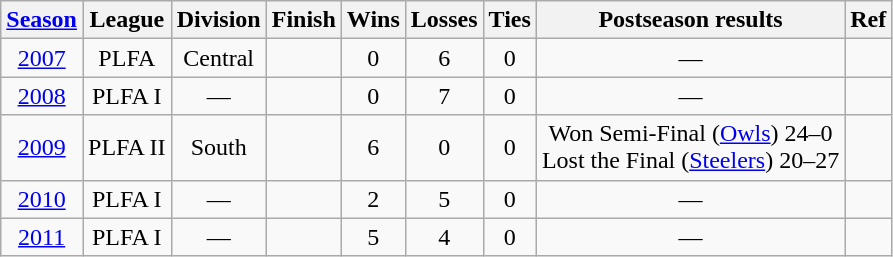<table class="wikitable sortable" style="text-align:center;">
<tr>
<th><a href='#'>Season</a></th>
<th class="unsortable">League</th>
<th>Division</th>
<th>Finish</th>
<th>Wins</th>
<th>Losses</th>
<th>Ties</th>
<th class="unsortable">Postseason results</th>
<th class="unsortable">Ref</th>
</tr>
<tr>
<td><a href='#'>2007</a></td>
<td>PLFA</td>
<td>Central</td>
<td></td>
<td>0</td>
<td>6</td>
<td>0</td>
<td>—</td>
<td></td>
</tr>
<tr>
<td><a href='#'>2008</a></td>
<td>PLFA I</td>
<td>—</td>
<td></td>
<td>0</td>
<td>7</td>
<td>0</td>
<td>—</td>
<td></td>
</tr>
<tr>
<td><a href='#'>2009</a></td>
<td>PLFA II</td>
<td>South</td>
<td></td>
<td>6</td>
<td>0</td>
<td>0</td>
<td>Won Semi-Final (<a href='#'>Owls</a>) 24–0 <br>Lost the Final (<a href='#'>Steelers</a>) 20–27</td>
<td></td>
</tr>
<tr>
<td><a href='#'>2010</a></td>
<td>PLFA I</td>
<td>—</td>
<td></td>
<td>2</td>
<td>5</td>
<td>0</td>
<td>—</td>
<td></td>
</tr>
<tr>
<td><a href='#'>2011</a></td>
<td>PLFA I</td>
<td>—</td>
<td></td>
<td>5</td>
<td>4</td>
<td>0</td>
<td>—</td>
<td></td>
</tr>
</table>
